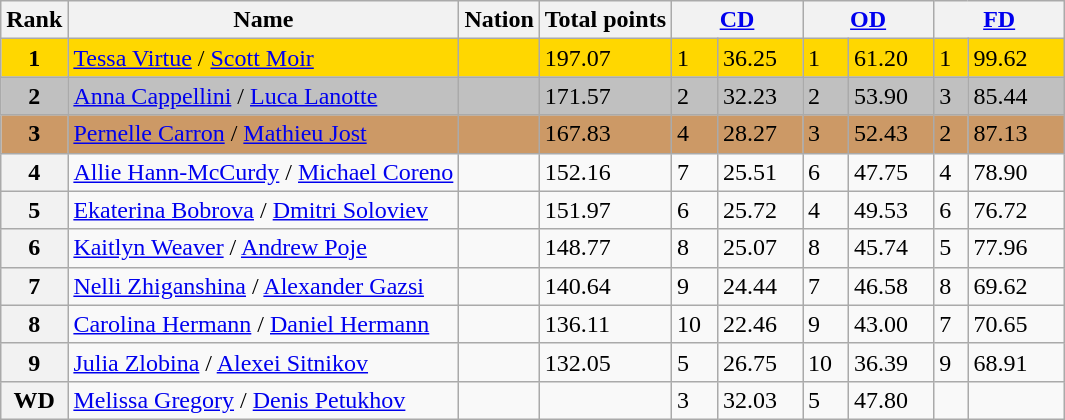<table class="wikitable">
<tr>
<th>Rank</th>
<th>Name</th>
<th>Nation</th>
<th>Total points</th>
<th colspan="2" width="80px"><a href='#'>CD</a></th>
<th colspan="2" width="80px"><a href='#'>OD</a></th>
<th colspan="2" width="80px"><a href='#'>FD</a></th>
</tr>
<tr bgcolor="gold">
<td align="center"><strong>1</strong></td>
<td><a href='#'>Tessa Virtue</a> / <a href='#'>Scott Moir</a></td>
<td></td>
<td>197.07</td>
<td>1</td>
<td>36.25</td>
<td>1</td>
<td>61.20</td>
<td>1</td>
<td>99.62</td>
</tr>
<tr bgcolor="silver">
<td align="center"><strong>2</strong></td>
<td><a href='#'>Anna Cappellini</a> / <a href='#'>Luca Lanotte</a></td>
<td></td>
<td>171.57</td>
<td>2</td>
<td>32.23</td>
<td>2</td>
<td>53.90</td>
<td>3</td>
<td>85.44</td>
</tr>
<tr bgcolor="cc9966">
<td align="center"><strong>3</strong></td>
<td><a href='#'>Pernelle Carron</a> / <a href='#'>Mathieu Jost</a></td>
<td></td>
<td>167.83</td>
<td>4</td>
<td>28.27</td>
<td>3</td>
<td>52.43</td>
<td>2</td>
<td>87.13</td>
</tr>
<tr>
<th>4</th>
<td><a href='#'>Allie Hann-McCurdy</a> / <a href='#'>Michael Coreno</a></td>
<td></td>
<td>152.16</td>
<td>7</td>
<td>25.51</td>
<td>6</td>
<td>47.75</td>
<td>4</td>
<td>78.90</td>
</tr>
<tr>
<th>5</th>
<td><a href='#'>Ekaterina Bobrova</a> / <a href='#'>Dmitri Soloviev</a></td>
<td></td>
<td>151.97</td>
<td>6</td>
<td>25.72</td>
<td>4</td>
<td>49.53</td>
<td>6</td>
<td>76.72</td>
</tr>
<tr>
<th>6</th>
<td><a href='#'>Kaitlyn Weaver</a> / <a href='#'>Andrew Poje</a></td>
<td></td>
<td>148.77</td>
<td>8</td>
<td>25.07</td>
<td>8</td>
<td>45.74</td>
<td>5</td>
<td>77.96</td>
</tr>
<tr>
<th>7</th>
<td><a href='#'>Nelli Zhiganshina</a> / <a href='#'>Alexander Gazsi</a></td>
<td></td>
<td>140.64</td>
<td>9</td>
<td>24.44</td>
<td>7</td>
<td>46.58</td>
<td>8</td>
<td>69.62</td>
</tr>
<tr>
<th>8</th>
<td><a href='#'>Carolina Hermann</a> / <a href='#'>Daniel Hermann</a></td>
<td></td>
<td>136.11</td>
<td>10</td>
<td>22.46</td>
<td>9</td>
<td>43.00</td>
<td>7</td>
<td>70.65</td>
</tr>
<tr>
<th>9</th>
<td><a href='#'>Julia Zlobina</a> / <a href='#'>Alexei Sitnikov</a></td>
<td></td>
<td>132.05</td>
<td>5</td>
<td>26.75</td>
<td>10</td>
<td>36.39</td>
<td>9</td>
<td>68.91</td>
</tr>
<tr>
<th>WD</th>
<td><a href='#'>Melissa Gregory</a> / <a href='#'>Denis Petukhov</a></td>
<td></td>
<td></td>
<td>3</td>
<td>32.03</td>
<td>5</td>
<td>47.80</td>
<td></td>
<td></td>
</tr>
</table>
